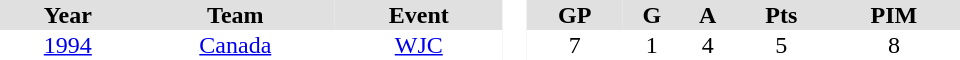<table border="0" cellpadding="1" cellspacing="0" style="text-align:center; width:40em">
<tr ALIGN="center" bgcolor="#e0e0e0">
<th>Year</th>
<th>Team</th>
<th>Event</th>
<th rowspan="99" bgcolor="#ffffff"> </th>
<th>GP</th>
<th>G</th>
<th>A</th>
<th>Pts</th>
<th>PIM</th>
</tr>
<tr>
<td><a href='#'>1994</a></td>
<td><a href='#'>Canada</a></td>
<td><a href='#'>WJC</a></td>
<td>7</td>
<td>1</td>
<td>4</td>
<td>5</td>
<td>8</td>
</tr>
</table>
